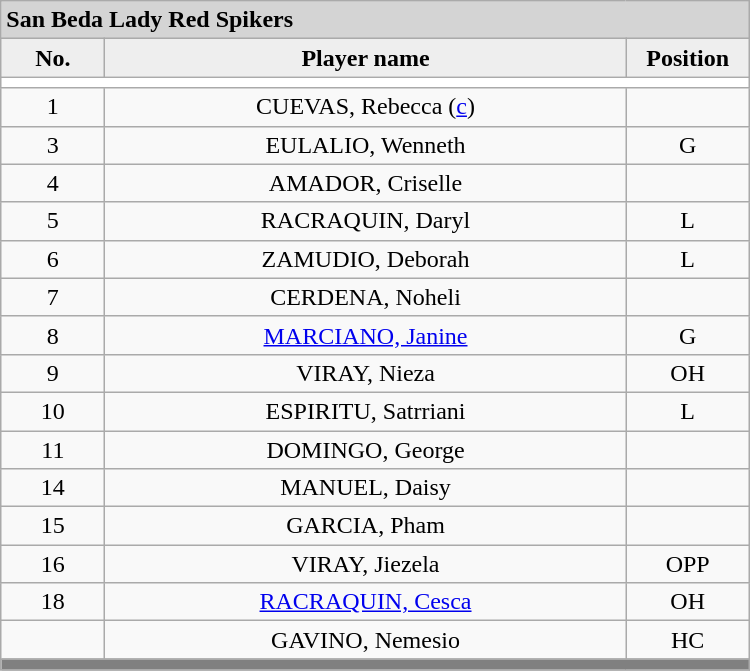<table class='wikitable mw-collapsible mw-collapsed' style='text-align: center; width: 500px; border: none;'>
<tr>
<th style="background:#D4D4D4; text-align:left;" colspan=3> San Beda Lady Red Spikers</th>
</tr>
<tr style="background:#EEEEEE; font-weight:bold;">
<td width=10%>No.</td>
<td width=50%>Player name</td>
<td width=10%>Position</td>
</tr>
<tr style="background:#FFFFFF;">
<td colspan=3 align=center></td>
</tr>
<tr>
<td align=center>1</td>
<td>CUEVAS, Rebecca (<a href='#'>c</a>)</td>
<td align=center></td>
</tr>
<tr>
<td align=center>3</td>
<td>EULALIO, Wenneth</td>
<td align=center>G</td>
</tr>
<tr>
<td align=center>4</td>
<td>AMADOR, Criselle</td>
<td align=center></td>
</tr>
<tr>
<td align=center>5</td>
<td>RACRAQUIN, Daryl</td>
<td align=center>L</td>
</tr>
<tr>
<td align=center>6</td>
<td>ZAMUDIO, Deborah</td>
<td align=center>L</td>
</tr>
<tr>
<td align=center>7</td>
<td>CERDENA, Noheli</td>
<td align=center></td>
</tr>
<tr>
<td align=center>8</td>
<td><a href='#'>MARCIANO, Janine</a></td>
<td align=center>G</td>
</tr>
<tr>
<td align=center>9</td>
<td>VIRAY, Nieza</td>
<td align=center>OH</td>
</tr>
<tr>
<td align=center>10</td>
<td>ESPIRITU, Satrriani</td>
<td align=center>L</td>
</tr>
<tr>
<td align=center>11</td>
<td>DOMINGO, George</td>
<td align=center></td>
</tr>
<tr>
<td align=center>14</td>
<td>MANUEL, Daisy</td>
<td align=center></td>
</tr>
<tr>
<td align=center>15</td>
<td>GARCIA, Pham</td>
<td align=center></td>
</tr>
<tr>
<td align=center>16</td>
<td>VIRAY, Jiezela</td>
<td align=center>OPP</td>
</tr>
<tr>
<td align=center>18</td>
<td><a href='#'>RACRAQUIN, Cesca</a></td>
<td align=center>OH</td>
</tr>
<tr>
<td align=center></td>
<td>GAVINO, Nemesio</td>
<td align=center>HC</td>
</tr>
<tr>
<th style='background: grey;' colspan=3></th>
</tr>
</table>
